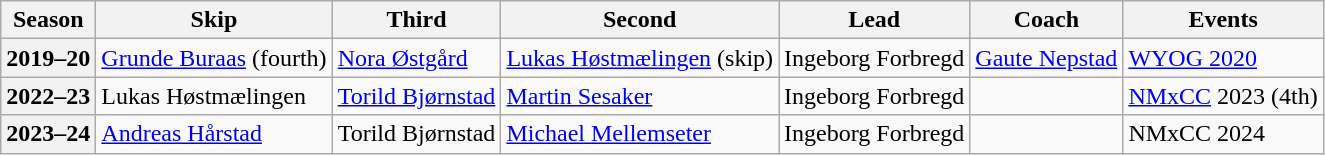<table class="wikitable">
<tr>
<th scope="col">Season</th>
<th scope="col">Skip</th>
<th scope="col">Third</th>
<th scope="col">Second</th>
<th scope="col">Lead</th>
<th scope="col">Coach</th>
<th scope="col">Events</th>
</tr>
<tr>
<th scope="row">2019–20</th>
<td><a href='#'>Grunde Buraas</a> (fourth)</td>
<td><a href='#'>Nora Østgård</a></td>
<td><a href='#'>Lukas Høstmælingen</a> (skip)</td>
<td>Ingeborg Forbregd</td>
<td><a href='#'>Gaute Nepstad</a></td>
<td><a href='#'>WYOG 2020</a> </td>
</tr>
<tr>
<th scope="row">2022–23</th>
<td>Lukas Høstmælingen</td>
<td><a href='#'>Torild Bjørnstad</a></td>
<td><a href='#'>Martin Sesaker</a></td>
<td>Ingeborg Forbregd</td>
<td></td>
<td><a href='#'>NMxCC</a> 2023 (4th)</td>
</tr>
<tr>
<th scope="row">2023–24</th>
<td><a href='#'>Andreas Hårstad</a></td>
<td>Torild Bjørnstad</td>
<td><a href='#'>Michael Mellemseter</a></td>
<td>Ingeborg Forbregd</td>
<td></td>
<td>NMxCC 2024 </td>
</tr>
</table>
